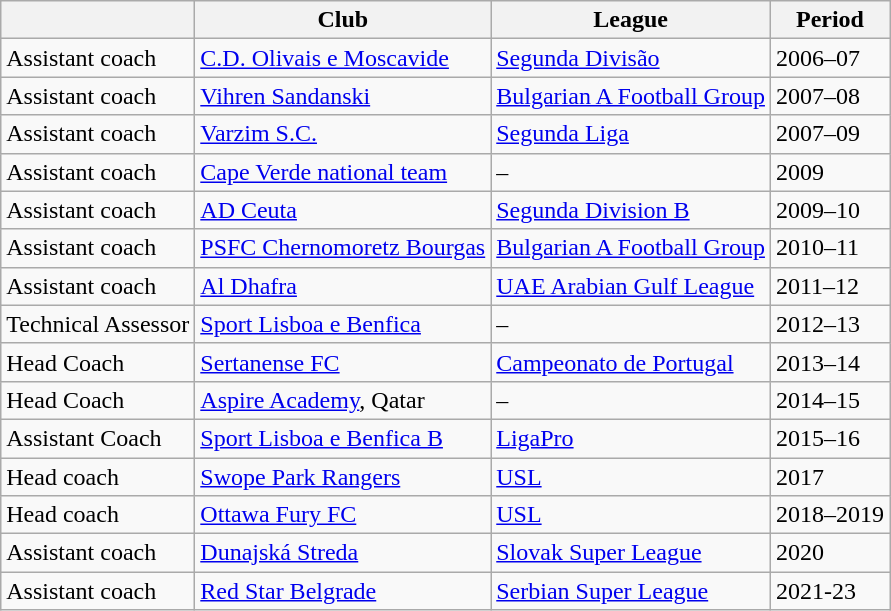<table class="wikitable">
<tr>
<th></th>
<th>Club</th>
<th>League</th>
<th>Period</th>
</tr>
<tr>
<td>Assistant coach</td>
<td><a href='#'>C.D. Olivais e Moscavide</a></td>
<td><a href='#'>Segunda Divisão</a></td>
<td>2006–07</td>
</tr>
<tr>
<td>Assistant coach</td>
<td><a href='#'>Vihren Sandanski</a></td>
<td><a href='#'>Bulgarian A Football Group</a></td>
<td>2007–08</td>
</tr>
<tr>
<td>Assistant coach</td>
<td><a href='#'>Varzim S.C.</a></td>
<td><a href='#'>Segunda Liga</a></td>
<td>2007–09</td>
</tr>
<tr>
<td>Assistant coach</td>
<td><a href='#'>Cape Verde national team</a></td>
<td>–</td>
<td>2009</td>
</tr>
<tr>
<td>Assistant coach</td>
<td><a href='#'>AD Ceuta</a></td>
<td><a href='#'>Segunda Division B</a></td>
<td>2009–10</td>
</tr>
<tr>
<td>Assistant coach</td>
<td><a href='#'>PSFC Chernomoretz Bourgas</a></td>
<td><a href='#'>Bulgarian A Football Group</a></td>
<td>2010–11</td>
</tr>
<tr>
<td>Assistant coach</td>
<td><a href='#'>Al Dhafra</a></td>
<td><a href='#'>UAE Arabian Gulf League</a></td>
<td>2011–12</td>
</tr>
<tr>
<td>Technical Assessor</td>
<td><a href='#'>Sport Lisboa e Benfica</a></td>
<td>–</td>
<td>2012–13</td>
</tr>
<tr>
<td>Head Coach</td>
<td><a href='#'>Sertanense FC</a></td>
<td><a href='#'>Campeonato de Portugal</a></td>
<td>2013–14</td>
</tr>
<tr>
<td>Head Coach</td>
<td><a href='#'>Aspire Academy</a>, Qatar</td>
<td>–</td>
<td>2014–15</td>
</tr>
<tr>
<td>Assistant Coach</td>
<td><a href='#'>Sport Lisboa e Benfica B</a></td>
<td><a href='#'>LigaPro</a></td>
<td>2015–16</td>
</tr>
<tr>
<td>Head coach</td>
<td><a href='#'>Swope Park Rangers</a></td>
<td><a href='#'>USL</a></td>
<td>2017</td>
</tr>
<tr>
<td>Head coach</td>
<td><a href='#'>Ottawa Fury FC</a></td>
<td><a href='#'>USL</a></td>
<td>2018–2019</td>
</tr>
<tr>
<td>Assistant coach</td>
<td><a href='#'>Dunajská Streda</a></td>
<td><a href='#'>Slovak Super League</a></td>
<td>2020</td>
</tr>
<tr>
<td>Assistant coach</td>
<td><a href='#'>Red Star Belgrade</a></td>
<td><a href='#'>Serbian Super League</a></td>
<td>2021-23</td>
</tr>
</table>
